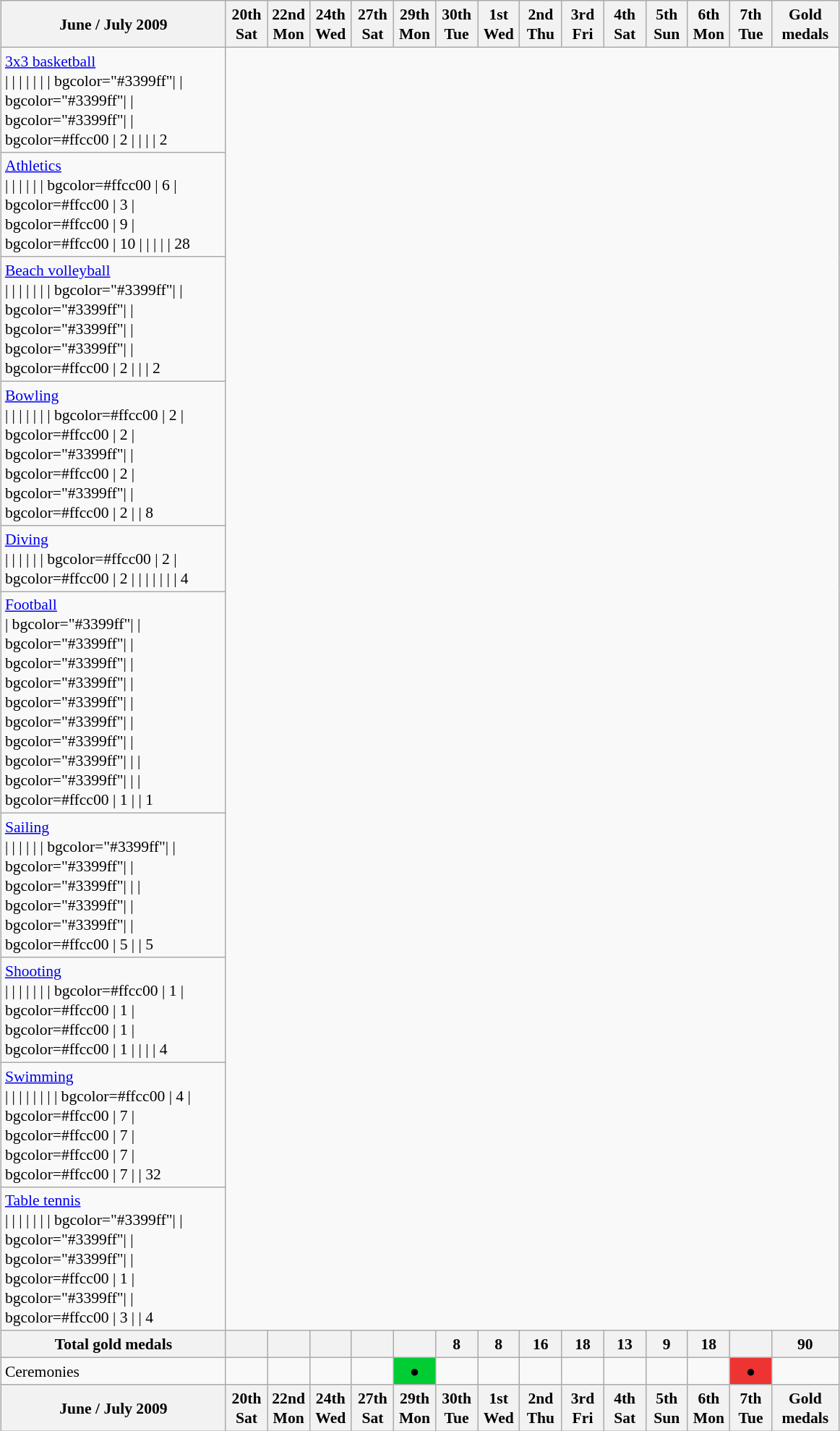<table class="wikitable" style="margin:0.5em auto; font-size:90%; line-height:1.25em;">
<tr>
<th width=200>June / July 2009</th>
<th width=32>20th<br>Sat</th>
<th width=32>22nd<br>Mon</th>
<th width=32>24th<br>Wed</th>
<th width=32>27th<br>Sat</th>
<th width=32>29th<br>Mon</th>
<th width=32>30th<br>Tue</th>
<th width=32>1st<br>Wed</th>
<th width=32>2nd<br>Thu</th>
<th width=32>3rd<br>Fri</th>
<th width=32>4th<br>Sat</th>
<th width=32>5th<br>Sun</th>
<th width=32>6th<br>Mon</th>
<th width=32>7th<br>Tue</th>
<th width=55>Gold<br>medals</th>
</tr>
<tr align="center">
<td align="left"> <a href='#'>3x3 basketball</a><br>| 
| 
| 
| 
|  
| 
| bgcolor="#3399ff"|
| bgcolor="#3399ff"|
| bgcolor="#3399ff"|
| bgcolor=#ffcc00 | 2 
|  
|  
| 
| 2</td>
</tr>
<tr align="center">
<td align="left"> <a href='#'>Athletics</a><br>| 
| 
| 
| 
|  
| bgcolor=#ffcc00 | 6
| bgcolor=#ffcc00 | 3 
| bgcolor=#ffcc00 | 9 
| bgcolor=#ffcc00 | 10 
| 
|  
|  
| 
| 28</td>
</tr>
<tr align="center">
<td align="left"> <a href='#'>Beach volleyball</a><br>| 
| 
| 
| 
|  
| 
| bgcolor="#3399ff"|
| bgcolor="#3399ff"|
| bgcolor="#3399ff"|
| bgcolor="#3399ff"|
| bgcolor=#ffcc00 | 2 
|  
| 
| 2</td>
</tr>
<tr align="center">
<td align="left"> <a href='#'>Bowling</a><br>| 
| 
| 
| 
|  
| 
| bgcolor=#ffcc00 | 2 
| bgcolor=#ffcc00 | 2 
| bgcolor="#3399ff"|
| bgcolor=#ffcc00 | 2 
| bgcolor="#3399ff"|
| bgcolor=#ffcc00 | 2 
| 
| 8</td>
</tr>
<tr align="center">
<td align="left"> <a href='#'>Diving</a><br>| 
| 
| 
| 
|  
| bgcolor=#ffcc00 | 2
| bgcolor=#ffcc00 | 2 
| 
|  
| 
| 
|  
| 
| 4</td>
</tr>
<tr align="center">
<td align="left"> <a href='#'>Football</a><br>| bgcolor="#3399ff"|
| bgcolor="#3399ff"|
| bgcolor="#3399ff"|
| bgcolor="#3399ff"|
| bgcolor="#3399ff"|
| bgcolor="#3399ff"|
| bgcolor="#3399ff"|
| bgcolor="#3399ff"|
|  
| bgcolor="#3399ff"|
|  
| bgcolor=#ffcc00 | 1
| 
| 1</td>
</tr>
<tr align="center">
<td align="left"> <a href='#'>Sailing</a><br>|  
| 
|  
|  
|  
| bgcolor="#3399ff"|
| bgcolor="#3399ff"|
| bgcolor="#3399ff"|
|  
| bgcolor="#3399ff"|
| bgcolor="#3399ff"|
| bgcolor=#ffcc00 | 5
| 
| 5</td>
</tr>
<tr align="center">
<td align="left"> <a href='#'>Shooting</a><br>|  
| 
|  
|  
|  
| 
| bgcolor=#ffcc00 | 1  
| bgcolor=#ffcc00 | 1 
| bgcolor=#ffcc00 | 1
| bgcolor=#ffcc00 | 1  
| 
| 
| 
| 4</td>
</tr>
<tr align="center">
<td align="left"> <a href='#'>Swimming</a><br>|  
| 
|  
|  
|  
| 
|  
| bgcolor=#ffcc00 | 4 
| bgcolor=#ffcc00 | 7
| bgcolor=#ffcc00 | 7  
| bgcolor=#ffcc00 | 7
| bgcolor=#ffcc00 | 7
| 
| 32</td>
</tr>
<tr align="center">
<td align="left"> <a href='#'>Table tennis</a><br>|  
| 
|  
|  
|  
| 
| bgcolor="#3399ff"|
| bgcolor="#3399ff"|
| bgcolor="#3399ff"|
| bgcolor=#ffcc00 | 1  
| bgcolor="#3399ff"|
| bgcolor=#ffcc00 | 3
| 
| 4</td>
</tr>
<tr>
<th>Total gold medals</th>
<th></th>
<th></th>
<th></th>
<th></th>
<th></th>
<th>8</th>
<th>8</th>
<th>16</th>
<th>18</th>
<th>13</th>
<th>9</th>
<th>18</th>
<th></th>
<th>90</th>
</tr>
<tr>
<td>Ceremonies</td>
<td></td>
<td></td>
<td></td>
<td></td>
<td bgcolor=#00cc33 align=center>●</td>
<td></td>
<td></td>
<td></td>
<td></td>
<td></td>
<td></td>
<td></td>
<td bgcolor=#ee3333 align=center>●</td>
<td></td>
</tr>
<tr>
<th width=200>June / July 2009</th>
<th width=32>20th<br>Sat</th>
<th width=32>22nd<br>Mon</th>
<th width=32>24th<br>Wed</th>
<th width=32>27th<br>Sat</th>
<th width=32>29th<br>Mon</th>
<th width=32>30th<br>Tue</th>
<th width=32>1st<br>Wed</th>
<th width=32>2nd<br>Thu</th>
<th width=32>3rd<br>Fri</th>
<th width=32>4th<br>Sat</th>
<th width=32>5th<br>Sun</th>
<th width=32>6th<br>Mon</th>
<th width=32>7th<br>Tue</th>
<th width=55>Gold<br>medals</th>
</tr>
</table>
